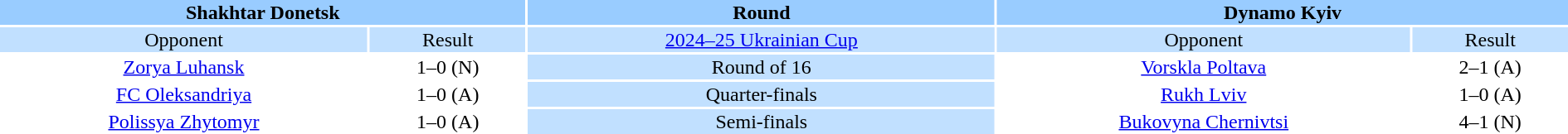<table width="100%" style="text-align:center">
<tr valign=top bgcolor=#99ccff>
<th colspan=2 style="width:1*">Shakhtar Donetsk</th>
<th><strong>Round</strong></th>
<th colspan=2 style="width:1*">Dynamo Kyiv</th>
</tr>
<tr valign=top bgcolor=#c1e0ff>
<td>Opponent</td>
<td>Result</td>
<td bgcolor=#c1e0ff><a href='#'>2024–25 Ukrainian Cup</a></td>
<td>Opponent</td>
<td>Result</td>
</tr>
<tr>
<td><a href='#'>Zorya Luhansk</a></td>
<td>1–0 (N)</td>
<td bgcolor=#c1e0ff>Round of 16</td>
<td><a href='#'>Vorskla Poltava</a></td>
<td>2–1 (A) </td>
</tr>
<tr>
<td><a href='#'>FC Oleksandriya</a></td>
<td>1–0 (A) </td>
<td bgcolor=#c1e0ff>Quarter-finals</td>
<td><a href='#'>Rukh Lviv</a></td>
<td>1–0 (A)</td>
</tr>
<tr>
<td><a href='#'>Polissya Zhytomyr</a></td>
<td>1–0 (A) </td>
<td bgcolor=#c1e0ff>Semi-finals</td>
<td><a href='#'>Bukovyna Chernivtsi</a></td>
<td>4–1 (N)</td>
</tr>
</table>
